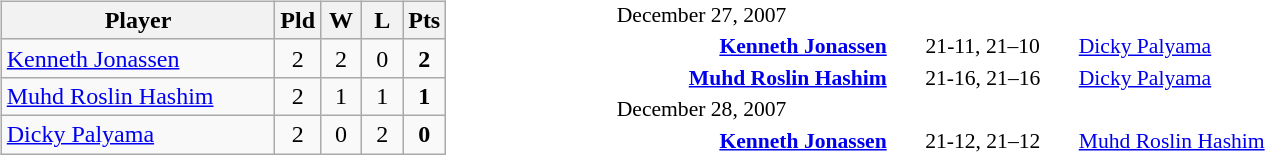<table>
<tr>
<td width=45% valign=top><br><table class=wikitable style="text-align:center">
<tr>
<th width=175>Player</th>
<th width=20>Pld</th>
<th width=20>W</th>
<th width=20>L</th>
<th width=20>Pts</th>
</tr>
<tr>
<td style="text-align:left"> <a href='#'>Kenneth Jonassen</a></td>
<td>2</td>
<td>2</td>
<td>0</td>
<td><strong>2</strong></td>
</tr>
<tr>
<td style="text-align:left"> <a href='#'>Muhd Roslin Hashim</a></td>
<td>2</td>
<td>1</td>
<td>1</td>
<td><strong>1</strong></td>
</tr>
<tr>
<td style="text-align:left"> <a href='#'>Dicky Palyama</a></td>
<td>2</td>
<td>0</td>
<td>2</td>
<td><strong>0</strong></td>
</tr>
</table>
</td>
<td><br><table style="font-size:90%">
<tr>
<td colspan=3>December 27, 2007</td>
</tr>
<tr>
<td width=180 align=right><strong><a href='#'>Kenneth Jonassen</a> </strong></td>
<td width=120 align=center>21-11, 21–10</td>
<td width=180> <a href='#'>Dicky Palyama</a></td>
</tr>
<tr>
<td align=right><strong><a href='#'>Muhd Roslin Hashim</a></strong> </td>
<td align=center>21-16, 21–16</td>
<td> <a href='#'>Dicky Palyama</a></td>
</tr>
<tr>
<td colspan=3>December 28, 2007</td>
</tr>
<tr>
<td align=right><strong><a href='#'>Kenneth Jonassen</a> </strong></td>
<td align=center>21-12, 21–12</td>
<td> <a href='#'>Muhd Roslin Hashim</a></td>
</tr>
</table>
</td>
</tr>
</table>
